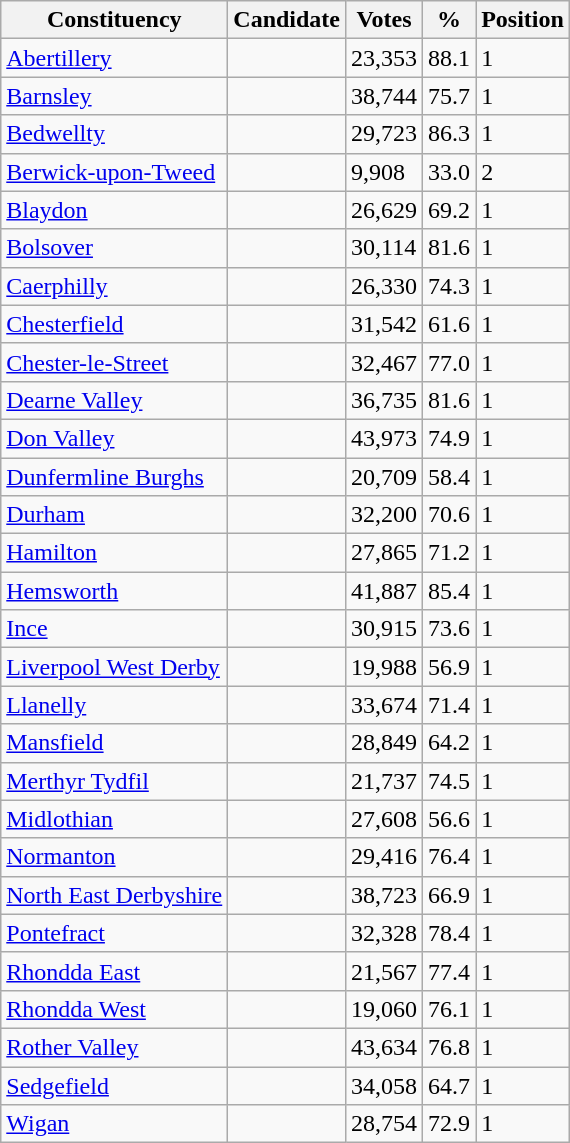<table class="wikitable sortable">
<tr>
<th>Constituency</th>
<th>Candidate</th>
<th>Votes</th>
<th>%</th>
<th>Position</th>
</tr>
<tr>
<td><a href='#'>Abertillery</a></td>
<td></td>
<td>23,353</td>
<td>88.1</td>
<td>1</td>
</tr>
<tr>
<td><a href='#'>Barnsley</a></td>
<td></td>
<td>38,744</td>
<td>75.7</td>
<td>1</td>
</tr>
<tr>
<td><a href='#'>Bedwellty</a></td>
<td></td>
<td>29,723</td>
<td>86.3</td>
<td>1</td>
</tr>
<tr>
<td><a href='#'>Berwick-upon-Tweed</a></td>
<td></td>
<td>9,908</td>
<td>33.0</td>
<td>2</td>
</tr>
<tr>
<td><a href='#'>Blaydon</a></td>
<td></td>
<td>26,629</td>
<td>69.2</td>
<td>1</td>
</tr>
<tr>
<td><a href='#'>Bolsover</a></td>
<td></td>
<td>30,114</td>
<td>81.6</td>
<td>1</td>
</tr>
<tr>
<td><a href='#'>Caerphilly</a></td>
<td></td>
<td>26,330</td>
<td>74.3</td>
<td>1</td>
</tr>
<tr>
<td><a href='#'>Chesterfield</a></td>
<td></td>
<td>31,542</td>
<td>61.6</td>
<td>1</td>
</tr>
<tr>
<td><a href='#'>Chester-le-Street</a></td>
<td></td>
<td>32,467</td>
<td>77.0</td>
<td>1</td>
</tr>
<tr>
<td><a href='#'>Dearne Valley</a></td>
<td></td>
<td>36,735</td>
<td>81.6</td>
<td>1</td>
</tr>
<tr>
<td><a href='#'>Don Valley</a></td>
<td></td>
<td>43,973</td>
<td>74.9</td>
<td>1</td>
</tr>
<tr>
<td><a href='#'>Dunfermline Burghs</a></td>
<td></td>
<td>20,709</td>
<td>58.4</td>
<td>1</td>
</tr>
<tr>
<td><a href='#'>Durham</a></td>
<td></td>
<td>32,200</td>
<td>70.6</td>
<td>1</td>
</tr>
<tr>
<td><a href='#'>Hamilton</a></td>
<td></td>
<td>27,865</td>
<td>71.2</td>
<td>1</td>
</tr>
<tr>
<td><a href='#'>Hemsworth</a></td>
<td></td>
<td>41,887</td>
<td>85.4</td>
<td>1</td>
</tr>
<tr>
<td><a href='#'>Ince</a></td>
<td></td>
<td>30,915</td>
<td>73.6</td>
<td>1</td>
</tr>
<tr>
<td><a href='#'>Liverpool West Derby</a></td>
<td></td>
<td>19,988</td>
<td>56.9</td>
<td>1</td>
</tr>
<tr>
<td><a href='#'>Llanelly</a></td>
<td></td>
<td>33,674</td>
<td>71.4</td>
<td>1</td>
</tr>
<tr>
<td><a href='#'>Mansfield</a></td>
<td></td>
<td>28,849</td>
<td>64.2</td>
<td>1</td>
</tr>
<tr>
<td><a href='#'>Merthyr Tydfil</a></td>
<td></td>
<td>21,737</td>
<td>74.5</td>
<td>1</td>
</tr>
<tr>
<td><a href='#'>Midlothian</a></td>
<td></td>
<td>27,608</td>
<td>56.6</td>
<td>1</td>
</tr>
<tr>
<td><a href='#'>Normanton</a></td>
<td></td>
<td>29,416</td>
<td>76.4</td>
<td>1</td>
</tr>
<tr>
<td><a href='#'>North East Derbyshire</a></td>
<td></td>
<td>38,723</td>
<td>66.9</td>
<td>1</td>
</tr>
<tr>
<td><a href='#'>Pontefract</a></td>
<td></td>
<td>32,328</td>
<td>78.4</td>
<td>1</td>
</tr>
<tr>
<td><a href='#'>Rhondda East</a></td>
<td></td>
<td>21,567</td>
<td>77.4</td>
<td>1</td>
</tr>
<tr>
<td><a href='#'>Rhondda West</a></td>
<td></td>
<td>19,060</td>
<td>76.1</td>
<td>1</td>
</tr>
<tr>
<td><a href='#'>Rother Valley</a></td>
<td></td>
<td>43,634</td>
<td>76.8</td>
<td>1</td>
</tr>
<tr>
<td><a href='#'>Sedgefield</a></td>
<td></td>
<td>34,058</td>
<td>64.7</td>
<td>1</td>
</tr>
<tr>
<td><a href='#'>Wigan</a></td>
<td></td>
<td>28,754</td>
<td>72.9</td>
<td>1</td>
</tr>
</table>
